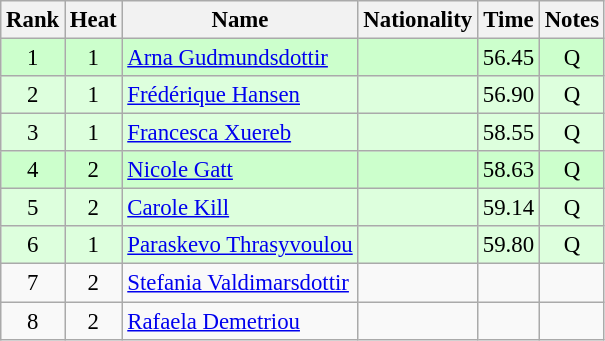<table class="wikitable sortable" style="text-align:center; font-size:95%">
<tr>
<th>Rank</th>
<th>Heat</th>
<th>Name</th>
<th>Nationality</th>
<th>Time</th>
<th>Notes</th>
</tr>
<tr bgcolor=ccffcc>
<td>1</td>
<td>1</td>
<td align=left><a href='#'>Arna Gudmundsdottir</a></td>
<td align=left></td>
<td>56.45</td>
<td>Q</td>
</tr>
<tr bgcolor=ddffdd>
<td>2</td>
<td>1</td>
<td align=left><a href='#'>Frédérique Hansen</a></td>
<td align=left></td>
<td>56.90</td>
<td>Q</td>
</tr>
<tr bgcolor=ddffdd>
<td>3</td>
<td>1</td>
<td align=left><a href='#'>Francesca Xuereb</a></td>
<td align=left></td>
<td>58.55</td>
<td>Q</td>
</tr>
<tr bgcolor=ccffcc>
<td>4</td>
<td>2</td>
<td align=left><a href='#'>Nicole Gatt</a></td>
<td align=left></td>
<td>58.63</td>
<td>Q</td>
</tr>
<tr bgcolor=ddffdd>
<td>5</td>
<td>2</td>
<td align=left><a href='#'>Carole Kill</a></td>
<td align=left></td>
<td>59.14</td>
<td>Q</td>
</tr>
<tr bgcolor=ddffdd>
<td>6</td>
<td>1</td>
<td align=left><a href='#'>Paraskevo Thrasyvoulou</a></td>
<td align=left></td>
<td>59.80</td>
<td>Q</td>
</tr>
<tr>
<td>7</td>
<td>2</td>
<td align=left><a href='#'>Stefania Valdimarsdottir</a></td>
<td align=left></td>
<td></td>
<td></td>
</tr>
<tr>
<td>8</td>
<td>2</td>
<td align=left><a href='#'>Rafaela Demetriou</a></td>
<td align=left></td>
<td></td>
<td></td>
</tr>
</table>
